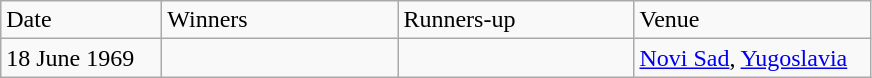<table class="wikitable">
<tr>
<td width=100>Date</td>
<td width=150>Winners</td>
<td width=150>Runners-up</td>
<td width=150>Venue</td>
</tr>
<tr>
<td>18 June 1969</td>
<td></td>
<td></td>
<td><a href='#'>Novi Sad</a>, <a href='#'>Yugoslavia</a></td>
</tr>
</table>
